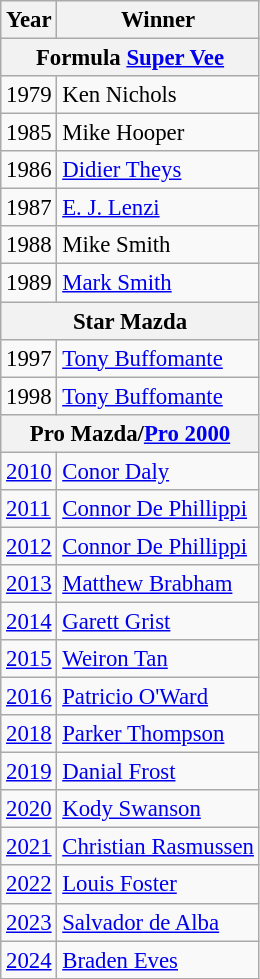<table class="wikitable" style="font-size: 95%;">
<tr>
<th>Year</th>
<th>Winner</th>
</tr>
<tr>
<th colspan=2>Formula <a href='#'>Super Vee</a></th>
</tr>
<tr>
<td>1979</td>
<td>Ken Nichols</td>
</tr>
<tr>
<td>1985</td>
<td>Mike Hooper</td>
</tr>
<tr>
<td>1986</td>
<td><a href='#'>Didier Theys</a></td>
</tr>
<tr>
<td>1987</td>
<td><a href='#'>E. J. Lenzi</a></td>
</tr>
<tr>
<td>1988</td>
<td>Mike Smith</td>
</tr>
<tr>
<td>1989</td>
<td><a href='#'>Mark Smith</a></td>
</tr>
<tr>
<th colspan=2>Star Mazda</th>
</tr>
<tr>
<td>1997</td>
<td><a href='#'>Tony Buffomante</a></td>
</tr>
<tr>
<td>1998</td>
<td><a href='#'>Tony Buffomante</a></td>
</tr>
<tr>
<th colspan=2>Pro Mazda/<a href='#'>Pro 2000</a></th>
</tr>
<tr>
<td><a href='#'>2010</a></td>
<td><a href='#'>Conor Daly</a></td>
</tr>
<tr>
<td><a href='#'>2011</a></td>
<td><a href='#'>Connor De Phillippi</a></td>
</tr>
<tr>
<td><a href='#'>2012</a></td>
<td><a href='#'>Connor De Phillippi</a></td>
</tr>
<tr>
<td><a href='#'>2013</a></td>
<td><a href='#'>Matthew Brabham</a></td>
</tr>
<tr>
<td><a href='#'>2014</a></td>
<td><a href='#'>Garett Grist</a></td>
</tr>
<tr>
<td><a href='#'>2015</a></td>
<td><a href='#'>Weiron Tan</a></td>
</tr>
<tr>
<td><a href='#'>2016</a></td>
<td><a href='#'>Patricio O'Ward</a></td>
</tr>
<tr>
<td><a href='#'>2018</a></td>
<td><a href='#'>Parker Thompson</a></td>
</tr>
<tr>
<td><a href='#'>2019</a></td>
<td><a href='#'>Danial Frost</a></td>
</tr>
<tr>
<td><a href='#'>2020</a></td>
<td><a href='#'>Kody Swanson</a></td>
</tr>
<tr>
<td><a href='#'>2021</a></td>
<td><a href='#'>Christian Rasmussen</a></td>
</tr>
<tr>
<td><a href='#'>2022</a></td>
<td><a href='#'>Louis Foster</a></td>
</tr>
<tr>
<td><a href='#'>2023</a></td>
<td><a href='#'>Salvador de Alba</a></td>
</tr>
<tr>
<td><a href='#'>2024</a></td>
<td><a href='#'>Braden Eves</a></td>
</tr>
</table>
